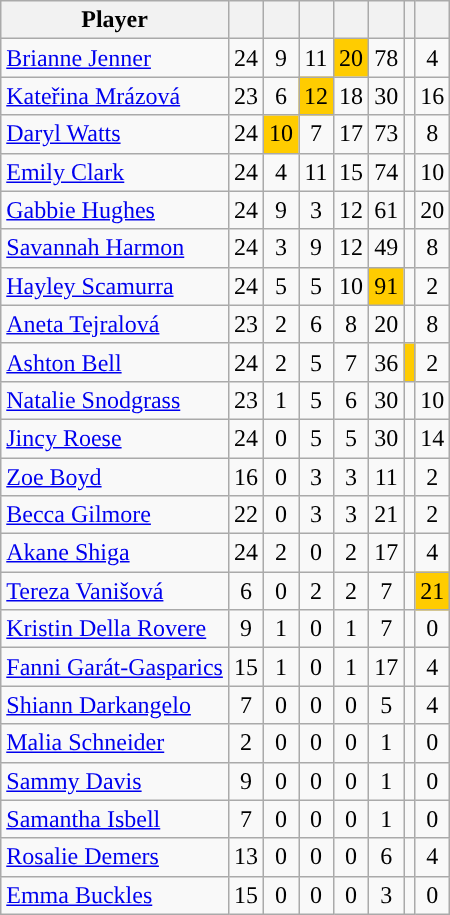<table class="wikitable sortable" style="text-align:center;">
<tr>
<th>Player</th>
<th></th>
<th></th>
<th></th>
<th></th>
<th></th>
<th data-sort-type="number"></th>
<th></th>
</tr>
<tr>
<td style="text-align:left;"><a href='#'>Brianne Jenner</a></td>
<td>24</td>
<td>9</td>
<td>11</td>
<td style="background:#fc0;">20</td>
<td>78</td>
<td></td>
<td>4</td>
</tr>
<tr>
<td style="text-align:left;"><a href='#'>Kateřina Mrázová</a></td>
<td>23</td>
<td>6</td>
<td style="background:#fc0;">12</td>
<td>18</td>
<td>30</td>
<td></td>
<td>16</td>
</tr>
<tr>
<td style="text-align:left;"><a href='#'>Daryl Watts</a></td>
<td>24</td>
<td style="background:#fc0;">10</td>
<td>7</td>
<td>17</td>
<td>73</td>
<td></td>
<td>8</td>
</tr>
<tr>
<td style="text-align:left;"><a href='#'>Emily Clark</a></td>
<td>24</td>
<td>4</td>
<td>11</td>
<td>15</td>
<td>74</td>
<td></td>
<td>10</td>
</tr>
<tr>
<td style="text-align:left;"><a href='#'>Gabbie Hughes</a></td>
<td>24</td>
<td>9</td>
<td>3</td>
<td>12</td>
<td>61</td>
<td></td>
<td>20</td>
</tr>
<tr>
<td style="text-align:left;"><a href='#'>Savannah Harmon</a></td>
<td>24</td>
<td>3</td>
<td>9</td>
<td>12</td>
<td>49</td>
<td></td>
<td>8</td>
</tr>
<tr>
<td style="text-align:left;"><a href='#'>Hayley Scamurra</a></td>
<td>24</td>
<td>5</td>
<td>5</td>
<td>10</td>
<td style="background:#fc0;">91</td>
<td></td>
<td>2</td>
</tr>
<tr>
<td style="text-align:left;"><a href='#'>Aneta Tejralová</a></td>
<td>23</td>
<td>2</td>
<td>6</td>
<td>8</td>
<td>20</td>
<td></td>
<td>8</td>
</tr>
<tr>
<td style="text-align:left;"><a href='#'>Ashton Bell</a></td>
<td>24</td>
<td>2</td>
<td>5</td>
<td>7</td>
<td>36</td>
<td style="background:#fc0;"></td>
<td>2</td>
</tr>
<tr>
<td style="text-align:left;"><a href='#'>Natalie Snodgrass</a></td>
<td>23</td>
<td>1</td>
<td>5</td>
<td>6</td>
<td>30</td>
<td></td>
<td>10</td>
</tr>
<tr>
<td style="text-align:left;"><a href='#'>Jincy Roese</a></td>
<td>24</td>
<td>0</td>
<td>5</td>
<td>5</td>
<td>30</td>
<td></td>
<td>14</td>
</tr>
<tr>
<td style="text-align:left;"><a href='#'>Zoe Boyd</a></td>
<td>16</td>
<td>0</td>
<td>3</td>
<td>3</td>
<td>11</td>
<td></td>
<td>2</td>
</tr>
<tr>
<td style="text-align:left;"><a href='#'>Becca Gilmore</a></td>
<td>22</td>
<td>0</td>
<td>3</td>
<td>3</td>
<td>21</td>
<td></td>
<td>2</td>
</tr>
<tr>
<td style="text-align:left;"><a href='#'>Akane Shiga</a></td>
<td>24</td>
<td>2</td>
<td>0</td>
<td>2</td>
<td>17</td>
<td></td>
<td>4</td>
</tr>
<tr>
<td style="text-align:left;"><a href='#'>Tereza Vanišová</a></td>
<td>6</td>
<td>0</td>
<td>2</td>
<td>2</td>
<td>7</td>
<td></td>
<td style="background:#fc0;">21</td>
</tr>
<tr>
<td style="text-align:left;"><a href='#'>Kristin Della Rovere</a></td>
<td>9</td>
<td>1</td>
<td>0</td>
<td>1</td>
<td>7</td>
<td></td>
<td>0</td>
</tr>
<tr>
<td style="text-align:left;"><a href='#'>Fanni Garát-Gasparics</a></td>
<td>15</td>
<td>1</td>
<td>0</td>
<td>1</td>
<td>17</td>
<td></td>
<td>4</td>
</tr>
<tr>
<td style="text-align:left;"><a href='#'>Shiann Darkangelo</a></td>
<td>7</td>
<td>0</td>
<td>0</td>
<td>0</td>
<td>5</td>
<td></td>
<td>4</td>
</tr>
<tr>
<td style="text-align:left;"><a href='#'>Malia Schneider</a></td>
<td>2</td>
<td>0</td>
<td>0</td>
<td>0</td>
<td>1</td>
<td></td>
<td>0</td>
</tr>
<tr>
<td style="text-align:left;"><a href='#'>Sammy Davis</a></td>
<td>9</td>
<td>0</td>
<td>0</td>
<td>0</td>
<td>1</td>
<td></td>
<td>0</td>
</tr>
<tr>
<td style="text-align:left;"><a href='#'>Samantha Isbell</a></td>
<td>7</td>
<td>0</td>
<td>0</td>
<td>0</td>
<td>1</td>
<td></td>
<td>0</td>
</tr>
<tr>
<td style="text-align:left;"><a href='#'>Rosalie Demers</a></td>
<td>13</td>
<td>0</td>
<td>0</td>
<td>0</td>
<td>6</td>
<td></td>
<td>4</td>
</tr>
<tr>
<td style="text-align:left;"><a href='#'>Emma Buckles</a></td>
<td>15</td>
<td>0</td>
<td>0</td>
<td>0</td>
<td>3</td>
<td></td>
<td>0</td>
</tr>
</table>
